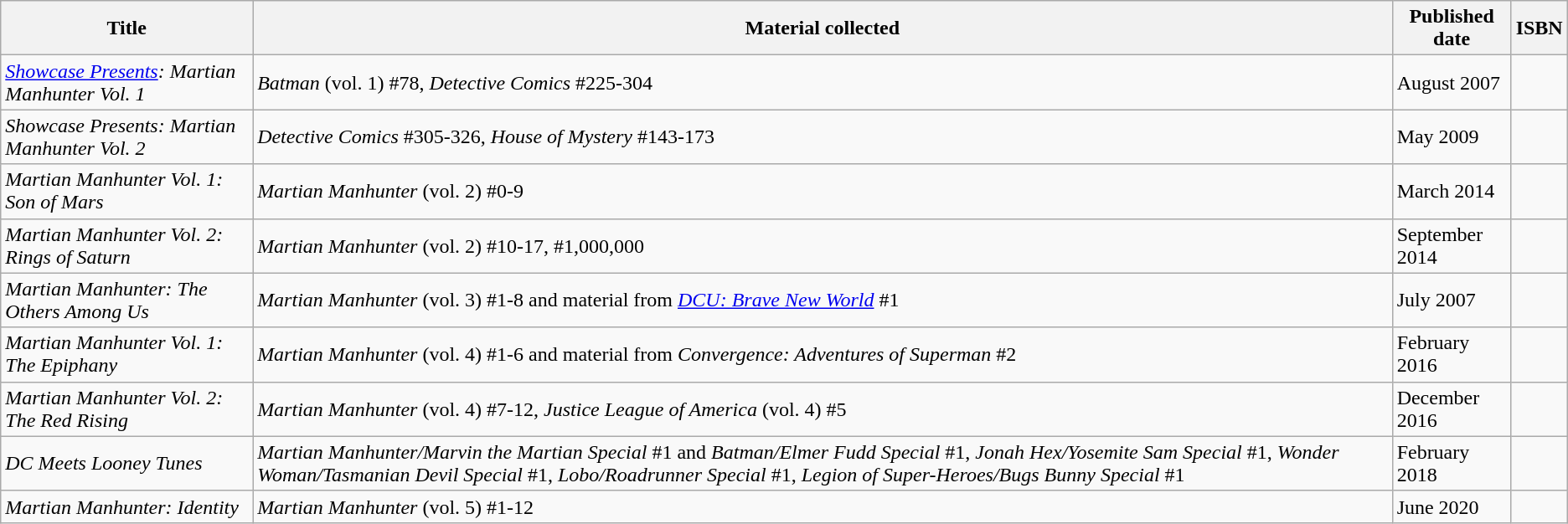<table class="wikitable">
<tr>
<th>Title</th>
<th>Material collected</th>
<th>Published date</th>
<th>ISBN</th>
</tr>
<tr>
<td><em><a href='#'>Showcase Presents</a>: Martian Manhunter Vol. 1</em></td>
<td><em>Batman</em> (vol. 1) #78, <em>Detective Comics</em> #225-304</td>
<td>August 2007</td>
<td></td>
</tr>
<tr>
<td><em>Showcase Presents: Martian Manhunter Vol. 2</em></td>
<td><em>Detective Comics</em> #305-326, <em>House of Mystery</em> #143-173</td>
<td>May 2009</td>
<td></td>
</tr>
<tr>
<td><em>Martian Manhunter Vol. 1: Son of Mars</em></td>
<td><em>Martian Manhunter</em> (vol. 2) #0-9</td>
<td>March 2014</td>
<td></td>
</tr>
<tr>
<td><em>Martian Manhunter Vol. 2: Rings of Saturn</em></td>
<td><em>Martian Manhunter</em> (vol. 2) #10-17, #1,000,000</td>
<td>September 2014</td>
<td></td>
</tr>
<tr>
<td><em>Martian Manhunter: The Others Among Us</em></td>
<td><em>Martian Manhunter</em> (vol. 3) #1-8 and material from <em><a href='#'>DCU: Brave New World</a></em> #1</td>
<td>July 2007</td>
<td></td>
</tr>
<tr>
<td><em>Martian Manhunter</em> <em>Vol.</em> <em>1: The Epiphany</em></td>
<td><em>Martian Manhunter</em> (vol. 4) #1-6 and material from <em>Convergence: Adventures of Superman</em> #2</td>
<td>February 2016</td>
<td></td>
</tr>
<tr>
<td><em>Martian Manhunter</em> <em>Vol.</em> <em>2: The Red Rising</em></td>
<td><em>Martian Manhunter</em> (vol. 4) #7-12, <em>Justice League of America</em> (vol. 4) #5</td>
<td>December 2016</td>
<td></td>
</tr>
<tr>
<td><em>DC Meets Looney Tunes</em></td>
<td><em>Martian Manhunter/Marvin the Martian Special</em> #1 and <em>Batman/Elmer Fudd Special</em> #1, <em>Jonah Hex/Yosemite Sam Special</em> #1, <em>Wonder Woman/Tasmanian Devil Special</em> #1, <em>Lobo/Roadrunner Special</em> #1, <em>Legion of Super-Heroes/Bugs Bunny Special</em> #1</td>
<td>February 2018</td>
<td></td>
</tr>
<tr>
<td><em>Martian Manhunter: Identity</em></td>
<td><em>Martian Manhunter</em> (vol. 5) #1-12</td>
<td>June 2020</td>
<td></td>
</tr>
</table>
